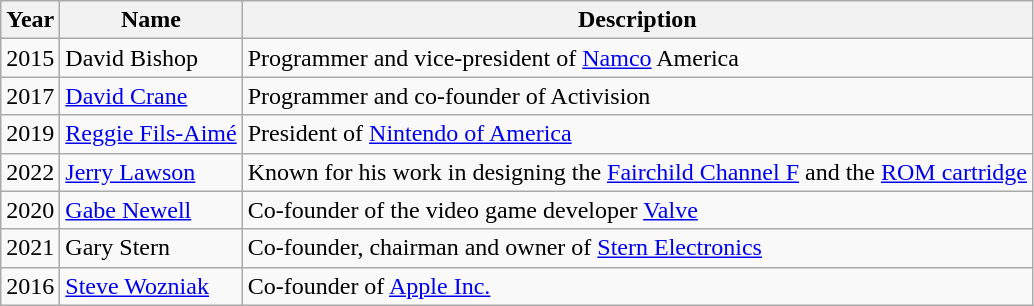<table class="wikitable sortable">
<tr>
<th>Year</th>
<th>Name</th>
<th>Description</th>
</tr>
<tr>
<td>2015</td>
<td>David Bishop</td>
<td>Programmer and vice-president of <a href='#'>Namco</a> America</td>
</tr>
<tr>
<td>2017</td>
<td><a href='#'>David Crane</a></td>
<td>Programmer and co-founder of Activision</td>
</tr>
<tr>
<td>2019</td>
<td><a href='#'>Reggie Fils-Aimé</a></td>
<td>President of <a href='#'>Nintendo of America</a></td>
</tr>
<tr>
<td>2022</td>
<td><a href='#'>Jerry Lawson</a></td>
<td>Known for his work in designing the <a href='#'>Fairchild Channel F</a> and the <a href='#'>ROM cartridge</a></td>
</tr>
<tr>
<td>2020</td>
<td><a href='#'>Gabe Newell</a></td>
<td>Co-founder of the video game developer <a href='#'>Valve</a></td>
</tr>
<tr>
<td>2021</td>
<td>Gary Stern</td>
<td>Co-founder, chairman and owner of <a href='#'>Stern Electronics</a></td>
</tr>
<tr>
<td>2016</td>
<td><a href='#'>Steve Wozniak</a></td>
<td>Co-founder of <a href='#'>Apple Inc.</a></td>
</tr>
</table>
